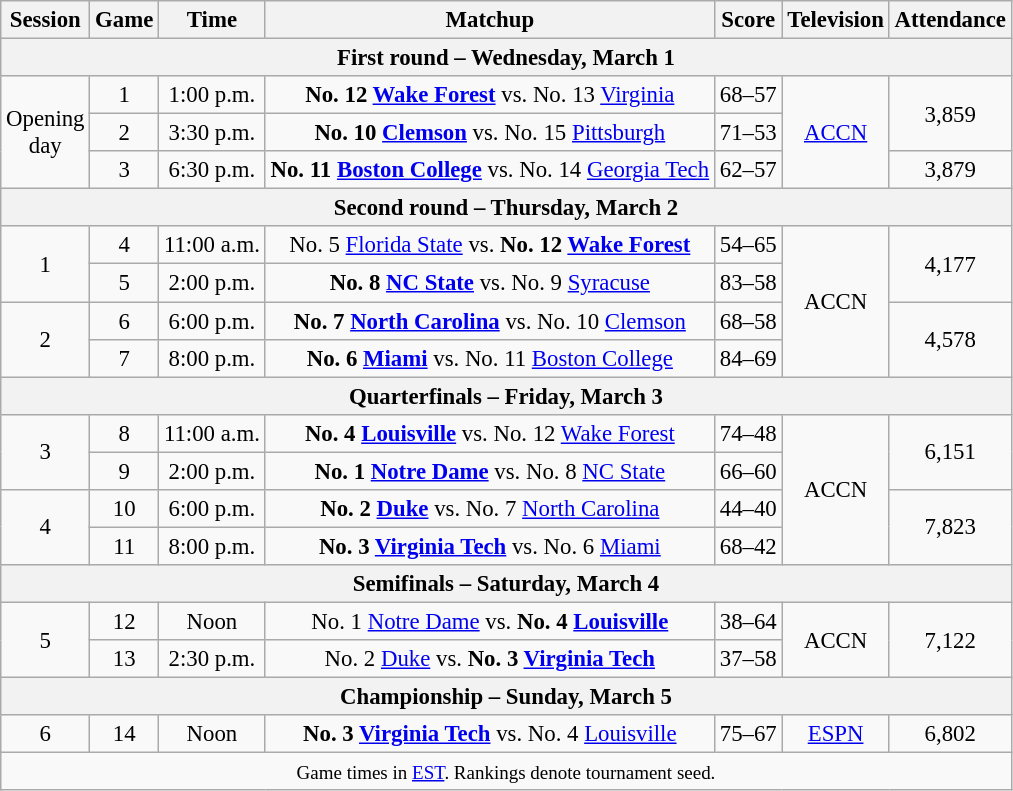<table class="wikitable" style="font-size: 95%;text-align:center">
<tr>
<th>Session</th>
<th>Game</th>
<th>Time</th>
<th>Matchup</th>
<th>Score</th>
<th>Television</th>
<th>Attendance</th>
</tr>
<tr>
<th colspan=7>First round – Wednesday, March 1</th>
</tr>
<tr>
<td rowspan=3>Opening<br>day</td>
<td>1</td>
<td>1:00 p.m.</td>
<td><strong>No. 12 <a href='#'>Wake Forest</a></strong> vs. No. 13 <a href='#'>Virginia</a></td>
<td>68–57</td>
<td rowspan=3><a href='#'>ACCN</a></td>
<td rowspan=2>3,859</td>
</tr>
<tr>
<td>2</td>
<td>3:30 p.m.</td>
<td><strong>No. 10 <a href='#'>Clemson</a></strong> vs. No. 15 <a href='#'>Pittsburgh</a></td>
<td>71–53</td>
</tr>
<tr>
<td>3</td>
<td>6:30 p.m.</td>
<td><strong>No. 11 <a href='#'>Boston College</a></strong> vs. No. 14 <a href='#'>Georgia Tech</a></td>
<td>62–57</td>
<td>3,879</td>
</tr>
<tr>
<th colspan=7>Second round – Thursday, March 2</th>
</tr>
<tr>
<td rowspan=2>1</td>
<td>4</td>
<td>11:00 a.m.</td>
<td>No. 5 <a href='#'>Florida State</a> vs. <strong>No. 12 <a href='#'>Wake Forest</a></strong></td>
<td>54–65</td>
<td rowspan=4>ACCN</td>
<td rowspan=2>4,177</td>
</tr>
<tr>
<td>5</td>
<td>2:00 p.m.</td>
<td><strong>No. 8 <a href='#'>NC State</a></strong> vs. No. 9 <a href='#'>Syracuse</a></td>
<td>83–58</td>
</tr>
<tr>
<td rowspan=2>2</td>
<td>6</td>
<td>6:00 p.m.</td>
<td><strong>No. 7 <a href='#'>North Carolina</a></strong> vs. No. 10 <a href='#'>Clemson</a></td>
<td>68–58</td>
<td rowspan=2>4,578</td>
</tr>
<tr>
<td>7</td>
<td>8:00 p.m.</td>
<td><strong>No. 6 <a href='#'>Miami</a></strong> vs. No. 11 <a href='#'>Boston College</a></td>
<td>84–69</td>
</tr>
<tr>
<th colspan=7>Quarterfinals – Friday, March 3</th>
</tr>
<tr>
<td rowspan=2>3</td>
<td>8</td>
<td>11:00 a.m.</td>
<td><strong>No. 4 <a href='#'>Louisville</a></strong> vs. No. 12 <a href='#'>Wake Forest</a></td>
<td>74–48</td>
<td rowspan=4>ACCN</td>
<td rowspan=2>6,151</td>
</tr>
<tr>
<td>9</td>
<td>2:00 p.m.</td>
<td><strong>No. 1 <a href='#'>Notre Dame</a></strong> vs. No. 8 <a href='#'>NC State</a></td>
<td>66–60</td>
</tr>
<tr>
<td rowspan=2>4</td>
<td>10</td>
<td>6:00 p.m.</td>
<td><strong>No. 2 <a href='#'>Duke</a></strong> vs. No. 7 <a href='#'>North Carolina</a></td>
<td>44–40</td>
<td rowspan=2>7,823</td>
</tr>
<tr>
<td>11</td>
<td>8:00 p.m.</td>
<td><strong>No. 3 <a href='#'>Virginia Tech</a></strong> vs. No. 6 <a href='#'>Miami</a></td>
<td>68–42</td>
</tr>
<tr>
<th colspan=7>Semifinals – Saturday, March 4</th>
</tr>
<tr>
<td rowspan=2>5</td>
<td>12</td>
<td>Noon</td>
<td>No. 1 <a href='#'>Notre Dame</a> vs. <strong>No. 4 <a href='#'>Louisville</a></strong></td>
<td>38–64</td>
<td rowspan=2>ACCN</td>
<td rowspan=2>7,122</td>
</tr>
<tr>
<td>13</td>
<td>2:30 p.m.</td>
<td>No. 2 <a href='#'>Duke</a> vs. <strong>No. 3 <a href='#'>Virginia Tech</a></strong></td>
<td>37–58</td>
</tr>
<tr>
<th colspan=7>Championship – Sunday, March 5</th>
</tr>
<tr>
<td rowspan=1>6</td>
<td>14</td>
<td>Noon</td>
<td><strong>No. 3 <a href='#'>Virginia Tech</a></strong> vs. No. 4 <a href='#'>Louisville</a></td>
<td>75–67</td>
<td><a href='#'>ESPN</a></td>
<td>6,802</td>
</tr>
<tr>
<td colspan=7><small>Game times in <a href='#'>EST</a>. Rankings denote tournament seed.</small></td>
</tr>
</table>
